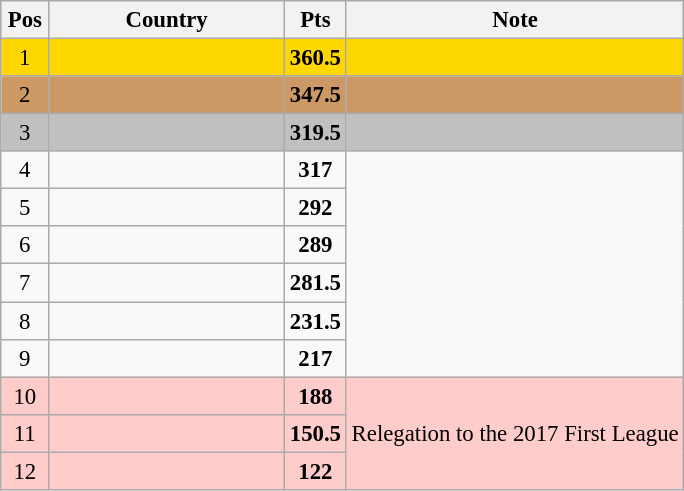<table class="wikitable" style="text-align: center; font-size:95%">
<tr>
<th width="25">Pos</th>
<th width="150">Country</th>
<th width="25">Pts</th>
<th>Note</th>
</tr>
<tr style="background:gold;">
<td>1</td>
<td align="left"><strong></strong></td>
<td><strong>360.5</strong></td>
<td></td>
</tr>
<tr style="background:#c96;">
<td>2</td>
<td align="left"><strong></strong></td>
<td><strong>347.5</strong></td>
<td></td>
</tr>
<tr style="background:silver;">
<td>3</td>
<td align="left"><strong></strong></td>
<td><strong>319.5</strong></td>
<td></td>
</tr>
<tr>
<td>4</td>
<td align="left"><strong></strong></td>
<td><strong>317</strong></td>
</tr>
<tr>
<td>5</td>
<td align="left"><strong></strong></td>
<td><strong>292</strong></td>
</tr>
<tr>
<td>6</td>
<td align="left"><strong></strong></td>
<td><strong>289</strong></td>
</tr>
<tr>
<td>7</td>
<td align="left"><strong></strong></td>
<td><strong>281.5</strong></td>
</tr>
<tr>
<td>8</td>
<td align="left"><strong></strong></td>
<td><strong>231.5</strong></td>
</tr>
<tr>
<td>9</td>
<td align="left"><strong></strong></td>
<td><strong>217</strong></td>
</tr>
<tr bgcolor=ffcccc>
<td>10</td>
<td align="left"><strong></strong></td>
<td><strong>188</strong></td>
<td rowspan=3>Relegation to the 2017 First League</td>
</tr>
<tr bgcolor=ffcccc>
<td>11</td>
<td align="left"><strong></strong></td>
<td><strong>150.5</strong></td>
</tr>
<tr bgcolor=ffcccc>
<td>12</td>
<td align="left"><strong></strong></td>
<td><strong>122</strong></td>
</tr>
</table>
